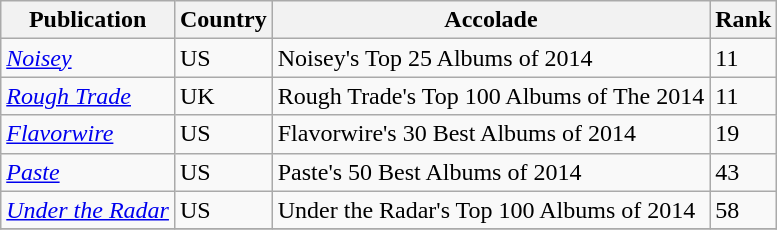<table class="wikitable sortable">
<tr>
<th>Publication</th>
<th>Country</th>
<th>Accolade</th>
<th>Rank</th>
</tr>
<tr>
<td><em><a href='#'>Noisey</a></em></td>
<td>US</td>
<td>Noisey's Top 25 Albums of 2014</td>
<td>11</td>
</tr>
<tr>
<td><em><a href='#'>Rough Trade</a></em></td>
<td>UK</td>
<td>Rough Trade's Top 100 Albums of The 2014</td>
<td>11</td>
</tr>
<tr>
<td><em><a href='#'>Flavorwire</a></em></td>
<td>US</td>
<td>Flavorwire's 30 Best Albums of 2014</td>
<td>19</td>
</tr>
<tr>
<td><em><a href='#'>Paste</a></em></td>
<td>US</td>
<td>Paste's 50 Best Albums of 2014</td>
<td>43</td>
</tr>
<tr>
<td><em><a href='#'>Under the Radar</a></em></td>
<td>US</td>
<td>Under the Radar's Top 100 Albums of 2014</td>
<td>58</td>
</tr>
<tr>
</tr>
</table>
